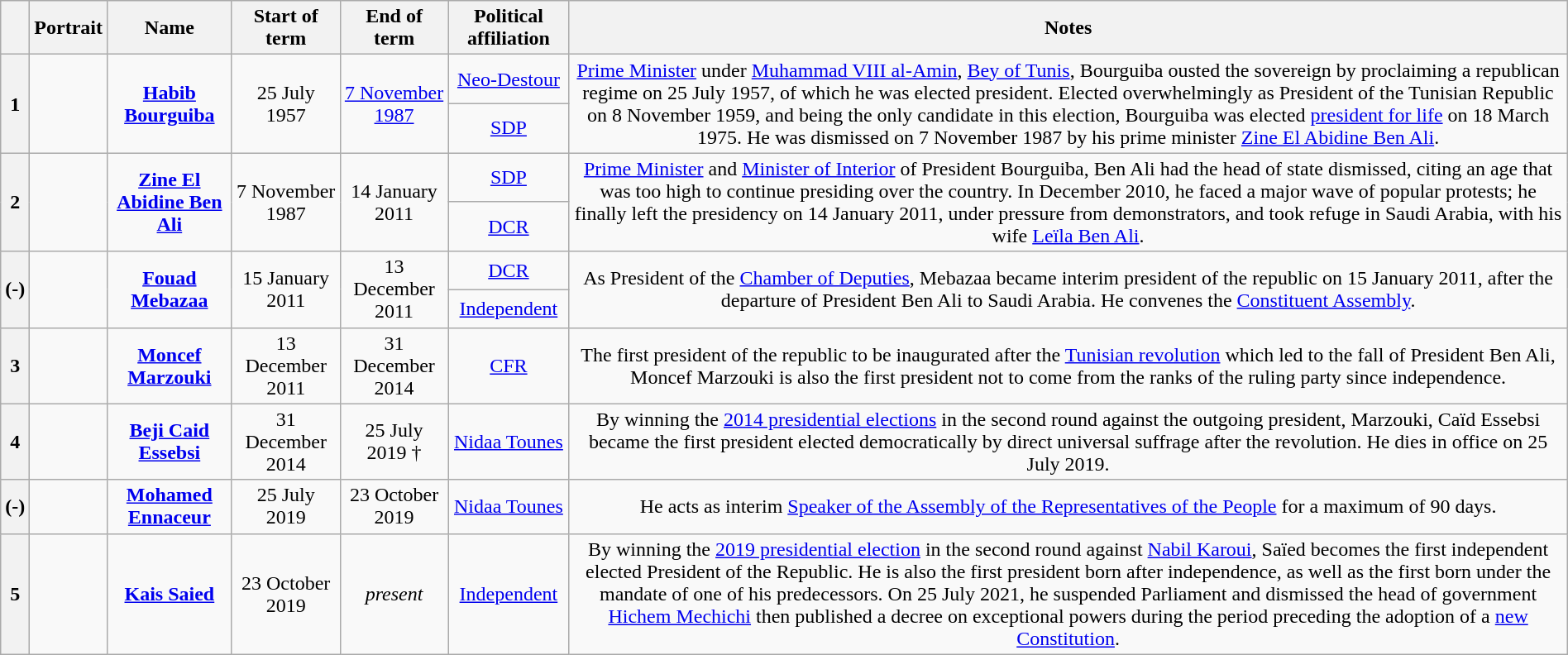<table class="wikitable" width="100%" style="text-align: center;">
<tr>
<th></th>
<th>Portrait</th>
<th>Name</th>
<th>Start of term</th>
<th>End of term</th>
<th>Political affiliation</th>
<th>Notes</th>
</tr>
<tr>
<th rowspan="2">1</th>
<td rowspan="2"></td>
<td rowspan="2"><strong><a href='#'>Habib Bourguiba</a></strong><br></td>
<td rowspan="2"><span>25 July 1957</span></td>
<td rowspan="2"><span><a href='#'>7 November 1987</a></span></td>
<td><a href='#'>Neo-Destour</a></td>
<td rowspan="2"><a href='#'>Prime Minister</a> under <a href='#'>Muhammad VIII al-Amin</a>, <a href='#'>Bey of Tunis</a>, Bourguiba ousted the sovereign by proclaiming a republican regime on 25 July 1957, of which he was elected president. Elected overwhelmingly as President of the Tunisian Republic on 8 November 1959, and being the only candidate in this election, Bourguiba was elected <a href='#'>president for life</a> on 18 March 1975. He was dismissed on 7 November 1987 by his prime minister <a href='#'>Zine El Abidine Ben Ali</a>.</td>
</tr>
<tr>
<td><a href='#'>SDP</a></td>
</tr>
<tr>
<th rowspan="2">2</th>
<td rowspan="2"></td>
<td rowspan="2"><strong><a href='#'>Zine El Abidine Ben Ali</a></strong><br></td>
<td rowspan="2">7 November 1987</td>
<td rowspan="2">14 January 2011</td>
<td><a href='#'>SDP</a></td>
<td rowspan="2"><a href='#'>Prime Minister</a> and <a href='#'>Minister of Interior</a> of President Bourguiba, Ben Ali had the head of state dismissed, citing an age that was too high to continue presiding over the country. In December 2010, he faced a major wave of popular protests; he finally left the presidency on 14 January 2011, under pressure from demonstrators, and took refuge in Saudi Arabia, with his wife <a href='#'>Leïla Ben Ali</a>.</td>
</tr>
<tr>
<td><a href='#'>DCR</a></td>
</tr>
<tr>
<th rowspan="2">(-)</th>
<td rowspan="2"></td>
<td rowspan="2"><strong><a href='#'>Fouad Mebazaa</a></strong><br></td>
<td rowspan="2">15 January 2011</td>
<td rowspan="2">13 December 2011</td>
<td><a href='#'>DCR</a></td>
<td rowspan="2">As President of the <a href='#'>Chamber of Deputies</a>, Mebazaa became interim president of the republic on 15 January 2011, after the departure of President Ben Ali to Saudi Arabia. He convenes the <a href='#'>Constituent Assembly</a>.</td>
</tr>
<tr>
<td><a href='#'>Independent</a></td>
</tr>
<tr>
<th>3</th>
<td></td>
<td><strong><a href='#'>Moncef Marzouki</a></strong><br></td>
<td>13 December 2011</td>
<td>31 December 2014</td>
<td><a href='#'>CFR</a></td>
<td>The first president of the republic to be inaugurated after the <a href='#'>Tunisian revolution</a> which led to the fall of President Ben Ali, Moncef Marzouki is also the first president not to come from the ranks of the ruling party since independence.</td>
</tr>
<tr>
<th>4</th>
<td></td>
<td><strong><a href='#'>Beji Caid Essebsi</a></strong><br></td>
<td>31 December 2014</td>
<td>25 July 2019 †</td>
<td><a href='#'>Nidaa Tounes</a></td>
<td>By winning the <a href='#'>2014 presidential elections</a> in the second round against the outgoing president, Marzouki, Caïd Essebsi became the first president elected democratically by direct universal suffrage after the revolution. He dies in office on 25 July 2019.</td>
</tr>
<tr>
<th>(-)</th>
<td></td>
<td><strong><a href='#'>Mohamed Ennaceur</a></strong><br></td>
<td>25 July 2019</td>
<td>23 October 2019</td>
<td><a href='#'>Nidaa Tounes</a></td>
<td>He acts as interim <a href='#'>Speaker of the Assembly of the Representatives of the People</a> for a maximum of 90 days.</td>
</tr>
<tr>
<th>5</th>
<td></td>
<td><strong><a href='#'>Kais Saied</a></strong><br></td>
<td>23 October 2019</td>
<td><em>present</em></td>
<td><a href='#'>Independent</a></td>
<td>By winning the <a href='#'>2019 presidential election</a> in the second round against <a href='#'>Nabil Karoui</a>, Saïed becomes the first independent elected President of the Republic. He is also the first president born after independence, as well as the first born under the mandate of one of his predecessors. On 25 July 2021, he suspended Parliament and dismissed the head of government <a href='#'>Hichem Mechichi</a> then published a decree on exceptional powers during the period preceding the adoption of a <a href='#'>new Constitution</a>.</td>
</tr>
</table>
